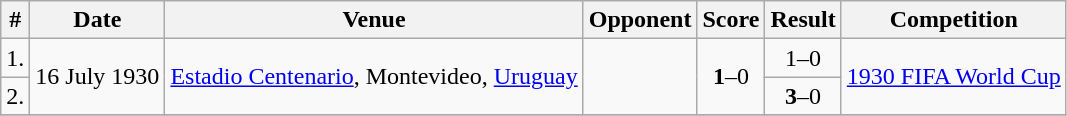<table class="wikitable sortable" style="font-size:100%">
<tr>
<th>#</th>
<th>Date</th>
<th>Venue</th>
<th>Opponent</th>
<th>Score</th>
<th>Result</th>
<th>Competition</th>
</tr>
<tr>
<td align=center>1.</td>
<td rowspan=2>16 July 1930</td>
<td rowspan=2><a href='#'>Estadio Centenario</a>, Montevideo, <a href='#'>Uruguay</a></td>
<td rowspan=2></td>
<td rowspan=2 align=center><strong>1</strong>–0</td>
<td align=center>1–0</td>
<td rowspan=2><a href='#'>1930 FIFA World Cup</a></td>
</tr>
<tr>
<td align=center>2.</td>
<td align=center><strong>3</strong>–0</td>
</tr>
<tr>
</tr>
</table>
